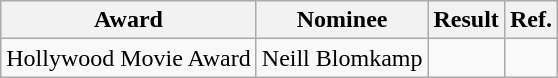<table class="wikitable sortable">
<tr>
<th>Award</th>
<th>Nominee</th>
<th>Result</th>
<th>Ref.</th>
</tr>
<tr>
<td>Hollywood Movie Award</td>
<td>Neill Blomkamp</td>
<td></td>
<td></td>
</tr>
</table>
